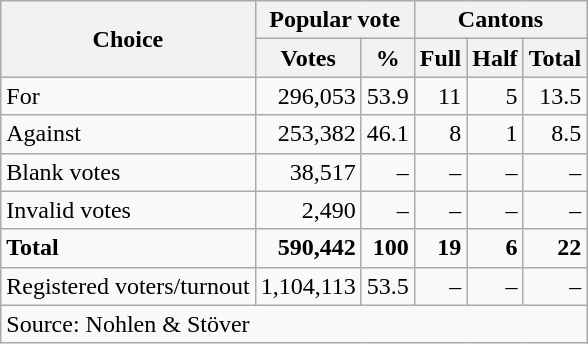<table class=wikitable style=text-align:right>
<tr>
<th rowspan=2>Choice</th>
<th colspan=2>Popular vote</th>
<th colspan=3>Cantons</th>
</tr>
<tr>
<th>Votes</th>
<th>%</th>
<th>Full</th>
<th>Half</th>
<th>Total</th>
</tr>
<tr>
<td align=left>For</td>
<td>296,053</td>
<td>53.9</td>
<td>11</td>
<td>5</td>
<td>13.5</td>
</tr>
<tr>
<td align=left>Against</td>
<td>253,382</td>
<td>46.1</td>
<td>8</td>
<td>1</td>
<td>8.5</td>
</tr>
<tr>
<td align=left>Blank votes</td>
<td>38,517</td>
<td>–</td>
<td>–</td>
<td>–</td>
<td>–</td>
</tr>
<tr>
<td align=left>Invalid votes</td>
<td>2,490</td>
<td>–</td>
<td>–</td>
<td>–</td>
<td>–</td>
</tr>
<tr>
<td align=left><strong>Total</strong></td>
<td><strong>590,442</strong></td>
<td><strong>100</strong></td>
<td><strong>19</strong></td>
<td><strong>6</strong></td>
<td><strong>22</strong></td>
</tr>
<tr>
<td align=left>Registered voters/turnout</td>
<td>1,104,113</td>
<td>53.5</td>
<td>–</td>
<td>–</td>
<td>–</td>
</tr>
<tr>
<td align=left colspan=6>Source: Nohlen & Stöver</td>
</tr>
</table>
